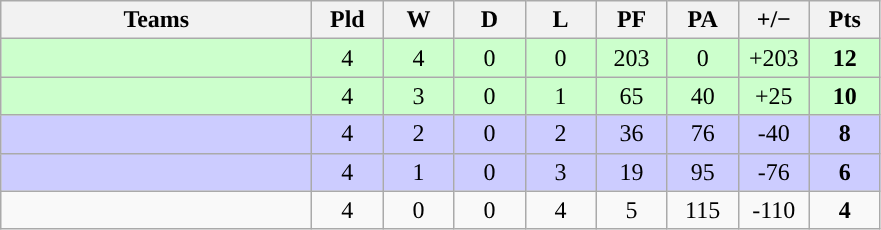<table class="wikitable" style="text-align: center;">
<tr>
<th width="200">Teams</th>
<th width="40">Pld</th>
<th width="40">W</th>
<th width="40">D</th>
<th width="40">L</th>
<th width="40">PF</th>
<th width="40">PA</th>
<th width="40">+/−</th>
<th width="40">Pts</th>
</tr>
<tr style="background:#ccffcc">
<td align=left></td>
<td>4</td>
<td>4</td>
<td>0</td>
<td>0</td>
<td>203</td>
<td>0</td>
<td>+203</td>
<td><strong>12</strong></td>
</tr>
<tr style="background:#ccffcc">
<td align=left></td>
<td>4</td>
<td>3</td>
<td>0</td>
<td>1</td>
<td>65</td>
<td>40</td>
<td>+25</td>
<td><strong>10</strong></td>
</tr>
<tr style="background:#ccccff">
<td align=left></td>
<td>4</td>
<td>2</td>
<td>0</td>
<td>2</td>
<td>36</td>
<td>76</td>
<td>-40</td>
<td><strong>8</strong></td>
</tr>
<tr style="background:#ccccff">
<td align=left></td>
<td>4</td>
<td>1</td>
<td>0</td>
<td>3</td>
<td>19</td>
<td>95</td>
<td>-76</td>
<td><strong>6</strong></td>
</tr>
<tr>
<td align=left></td>
<td>4</td>
<td>0</td>
<td>0</td>
<td>4</td>
<td>5</td>
<td>115</td>
<td>-110</td>
<td><strong>4</strong></td>
</tr>
</table>
